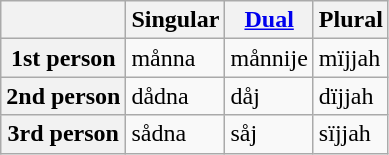<table class="wikitable">
<tr>
<th></th>
<th>Singular</th>
<th><a href='#'>Dual</a></th>
<th>Plural</th>
</tr>
<tr>
<th>1st person</th>
<td>månna</td>
<td>månnije</td>
<td>mïjjah</td>
</tr>
<tr>
<th>2nd person</th>
<td>dådna</td>
<td>dåj</td>
<td>dïjjah</td>
</tr>
<tr>
<th>3rd person</th>
<td>sådna</td>
<td>såj</td>
<td>sïjjah</td>
</tr>
</table>
